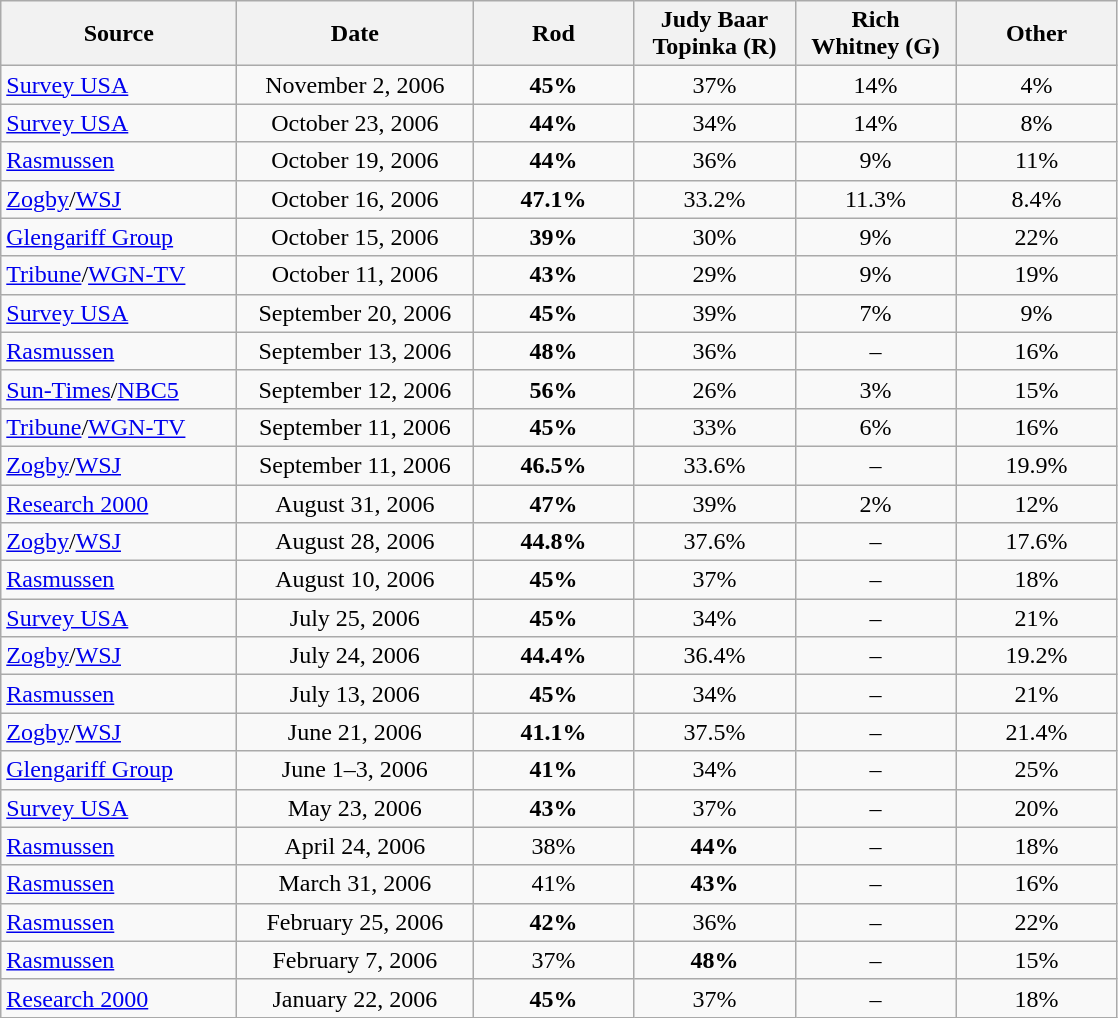<table class="wikitable" style="text-align:center">
<tr>
<th style="width:150px;">Source</th>
<th style="width:150px;">Date</th>
<th style="width:100px;">Rod<br></th>
<th style="width:100px;">Judy Baar<br>Topinka (R)</th>
<th style="width:100px;">Rich<br>Whitney (G)</th>
<th style="width:100px;">Other</th>
</tr>
<tr>
<td align=left><a href='#'>Survey USA</a></td>
<td>November 2, 2006</td>
<td><strong>45%</strong></td>
<td>37%</td>
<td>14%</td>
<td>4%</td>
</tr>
<tr>
<td align=left><a href='#'>Survey USA</a></td>
<td>October 23, 2006</td>
<td><strong>44%</strong></td>
<td>34%</td>
<td>14%</td>
<td>8%</td>
</tr>
<tr>
<td align=left><a href='#'>Rasmussen</a></td>
<td>October 19, 2006</td>
<td><strong>44%</strong></td>
<td>36%</td>
<td>9%</td>
<td>11%</td>
</tr>
<tr>
<td align=left><a href='#'>Zogby</a>/<a href='#'>WSJ</a></td>
<td>October 16, 2006</td>
<td><strong>47.1%</strong></td>
<td>33.2%</td>
<td>11.3%</td>
<td>8.4%</td>
</tr>
<tr>
<td align=left><a href='#'>Glengariff Group</a></td>
<td>October 15, 2006</td>
<td><strong>39%</strong></td>
<td>30%</td>
<td>9%</td>
<td>22%</td>
</tr>
<tr>
<td align=left><a href='#'>Tribune</a>/<a href='#'>WGN-TV</a></td>
<td>October 11, 2006</td>
<td><strong>43%</strong></td>
<td>29%</td>
<td>9%</td>
<td>19%</td>
</tr>
<tr>
<td align=left><a href='#'>Survey USA</a></td>
<td>September 20, 2006</td>
<td><strong>45%</strong></td>
<td>39%</td>
<td>7%</td>
<td>9%</td>
</tr>
<tr>
<td align=left><a href='#'>Rasmussen</a></td>
<td>September 13, 2006</td>
<td><strong>48%</strong></td>
<td>36%</td>
<td>–</td>
<td>16%</td>
</tr>
<tr>
<td align=left><a href='#'>Sun-Times</a>/<a href='#'>NBC5</a></td>
<td>September 12, 2006</td>
<td><strong>56%</strong></td>
<td>26%</td>
<td>3%</td>
<td>15%</td>
</tr>
<tr>
<td align=left><a href='#'>Tribune</a>/<a href='#'>WGN-TV</a></td>
<td>September 11, 2006</td>
<td><strong>45%</strong></td>
<td>33%</td>
<td>6%</td>
<td>16%</td>
</tr>
<tr>
<td align=left><a href='#'>Zogby</a>/<a href='#'>WSJ</a></td>
<td>September 11, 2006</td>
<td><strong>46.5%</strong></td>
<td>33.6%</td>
<td>–</td>
<td>19.9%</td>
</tr>
<tr>
<td align=left><a href='#'>Research 2000</a></td>
<td>August 31, 2006</td>
<td><strong>47%</strong></td>
<td>39%</td>
<td>2%</td>
<td>12%</td>
</tr>
<tr>
<td align=left><a href='#'>Zogby</a>/<a href='#'>WSJ</a></td>
<td>August 28, 2006</td>
<td><strong>44.8%</strong></td>
<td>37.6%</td>
<td>–</td>
<td>17.6%</td>
</tr>
<tr>
<td align=left><a href='#'>Rasmussen</a></td>
<td>August 10, 2006</td>
<td><strong>45%</strong></td>
<td>37%</td>
<td>–</td>
<td>18%</td>
</tr>
<tr>
<td align=left><a href='#'>Survey USA</a></td>
<td>July 25, 2006</td>
<td><strong>45%</strong></td>
<td>34%</td>
<td>–</td>
<td>21%</td>
</tr>
<tr>
<td align=left><a href='#'>Zogby</a>/<a href='#'>WSJ</a></td>
<td>July 24, 2006</td>
<td><strong>44.4%</strong></td>
<td>36.4%</td>
<td>–</td>
<td>19.2%</td>
</tr>
<tr>
<td align=left><a href='#'>Rasmussen</a></td>
<td>July 13, 2006</td>
<td><strong>45%</strong></td>
<td>34%</td>
<td>–</td>
<td>21%</td>
</tr>
<tr>
<td align=left><a href='#'>Zogby</a>/<a href='#'>WSJ</a></td>
<td>June 21, 2006</td>
<td><strong>41.1%</strong></td>
<td>37.5%</td>
<td>–</td>
<td>21.4%</td>
</tr>
<tr>
<td align=left><a href='#'>Glengariff Group</a></td>
<td>June 1–3, 2006</td>
<td><strong>41%</strong></td>
<td>34%</td>
<td>–</td>
<td>25%</td>
</tr>
<tr>
<td align=left><a href='#'>Survey USA</a></td>
<td>May 23, 2006</td>
<td><strong>43%</strong></td>
<td>37%</td>
<td>–</td>
<td>20%</td>
</tr>
<tr>
<td align=left><a href='#'>Rasmussen</a></td>
<td>April 24, 2006</td>
<td>38%</td>
<td><strong>44%</strong></td>
<td>–</td>
<td>18%</td>
</tr>
<tr>
<td align=left><a href='#'>Rasmussen</a></td>
<td>March 31, 2006</td>
<td>41%</td>
<td><strong>43%</strong></td>
<td>–</td>
<td>16%</td>
</tr>
<tr>
<td align=left><a href='#'>Rasmussen</a></td>
<td>February 25, 2006</td>
<td><strong>42%</strong></td>
<td>36%</td>
<td>–</td>
<td>22%</td>
</tr>
<tr>
<td align=left><a href='#'>Rasmussen</a></td>
<td>February 7, 2006</td>
<td>37%</td>
<td><strong>48%</strong></td>
<td>–</td>
<td>15%</td>
</tr>
<tr>
<td align=left><a href='#'>Research 2000</a></td>
<td>January 22, 2006</td>
<td><strong>45%</strong></td>
<td>37%</td>
<td>–</td>
<td>18%</td>
</tr>
</table>
